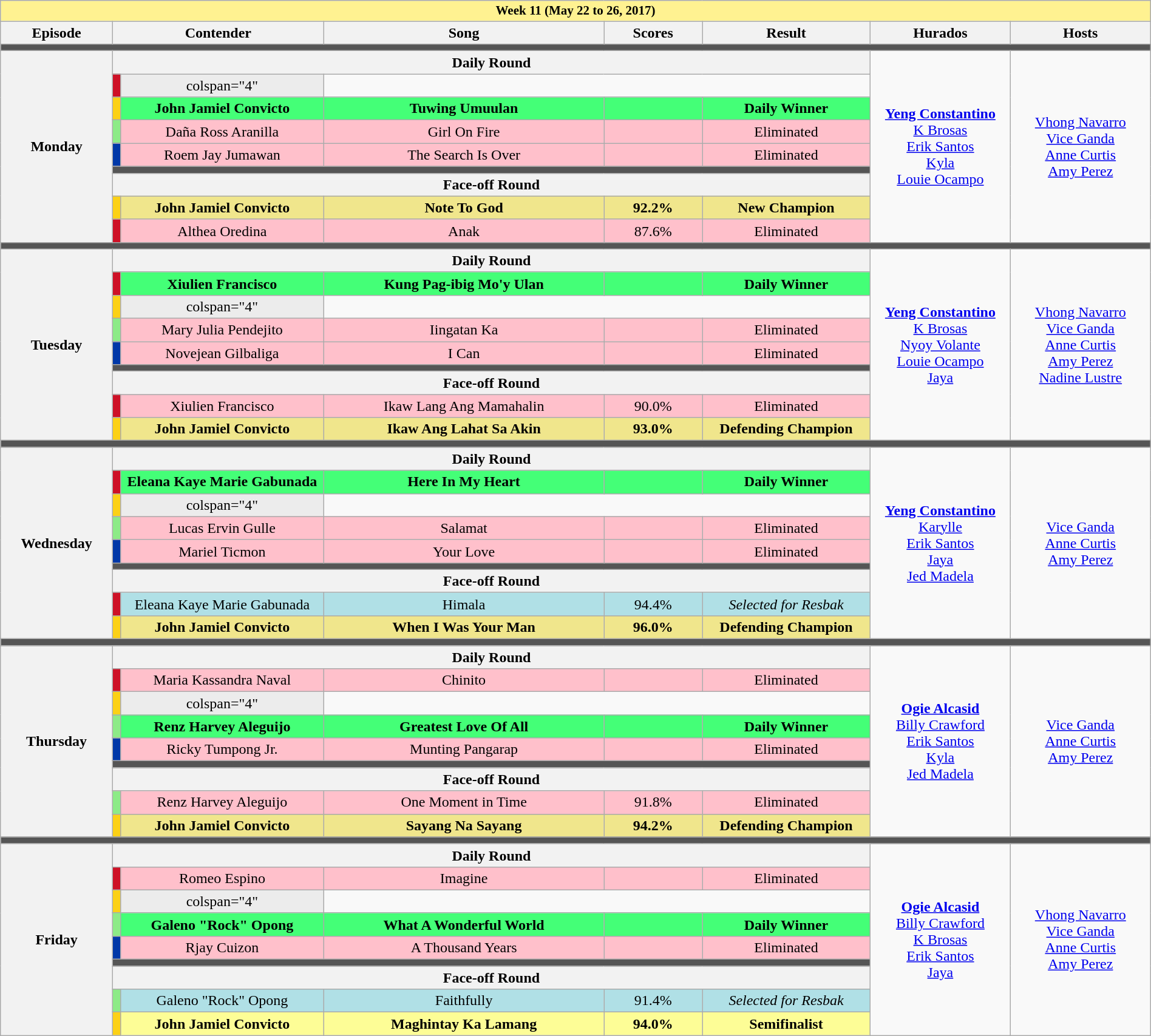<table class="wikitable mw-collapsible mw-collapsed" style="width:100%; text-align:center;;">
<tr>
<th colspan="8"  style="background-color:#fff291;font-size:14px">Week 11 (May 22 to 26, 2017)</th>
</tr>
<tr>
<th width="8%">Episode</th>
<th colspan="2" width="15%">Contender</th>
<th width="20%">Song</th>
<th width="7%">Scores</th>
<th width="12%">Result</th>
<th width="10%">Hurados</th>
<th width="10%">Hosts</th>
</tr>
<tr>
<td colspan="8" style="background:#555;"></td>
</tr>
<tr>
<th rowspan="9">Monday<br></th>
<th colspan="5">Daily Round</th>
<td rowspan="9"><strong><a href='#'>Yeng Constantino</a></strong><br><a href='#'>K Brosas</a><br><a href='#'>Erik Santos</a><br><a href='#'>Kyla</a><br><a href='#'>Louie Ocampo</a></td>
<td rowspan="9"><a href='#'>Vhong Navarro</a><br><a href='#'>Vice Ganda</a><br><a href='#'>Anne Curtis</a><br><a href='#'>Amy Perez</a></td>
</tr>
<tr style="background:#ECECEC" |>
<td style="background:#CE1126"></td>
<td>colspan="4" </td>
</tr>
<tr style="background:#44FF77" |>
<td style="background:#FCD116"></td>
<td><strong>John Jamiel Convicto</strong></td>
<td><strong>Tuwing Umuulan</strong></td>
<td></td>
<td><strong>Daily Winner</strong></td>
</tr>
<tr style="background:pink">
<td style="background:#8DEB87"></td>
<td>Daña Ross Aranilla</td>
<td>Girl On Fire</td>
<td></td>
<td>Eliminated</td>
</tr>
<tr style="background:pink">
<td style="background:#0038A8"></td>
<td>Roem Jay Jumawan</td>
<td>The Search Is Over</td>
<td></td>
<td>Eliminated</td>
</tr>
<tr>
<td colspan="5" style="background:#555;"></td>
</tr>
<tr>
<th colspan="5">Face-off Round</th>
</tr>
<tr style="background:#F0E68C">
<td style="background:#FCD116"></td>
<td><strong>John Jamiel Convicto</strong></td>
<td><strong>Note To God</strong></td>
<td><strong>92.2%</strong></td>
<td><strong>New Champion</strong></td>
</tr>
<tr style="background:pink">
<td style="background:#CE1126"></td>
<td>Althea Oredina</td>
<td>Anak</td>
<td>87.6%</td>
<td>Eliminated</td>
</tr>
<tr>
<td colspan="8" style="background:#555;"></td>
</tr>
<tr>
<th rowspan="9">Tuesday<br></th>
<th colspan="5">Daily Round</th>
<td rowspan="9"><strong><a href='#'>Yeng Constantino</a></strong><br><a href='#'>K Brosas</a><br><a href='#'>Nyoy Volante</a><br><a href='#'>Louie Ocampo</a><br><a href='#'>Jaya</a></td>
<td rowspan="9"><a href='#'>Vhong Navarro</a><br><a href='#'>Vice Ganda</a><br><a href='#'>Anne Curtis</a><br><a href='#'>Amy Perez</a><br><a href='#'>Nadine Lustre</a></td>
</tr>
<tr style="background:#44FF77" |>
<td style="background:#CE1126"></td>
<td><strong>Xiulien Francisco</strong></td>
<td><strong>Kung Pag-ibig Mo'y Ulan</strong></td>
<td></td>
<td><strong>Daily Winner</strong></td>
</tr>
<tr style="background:#ECECEC" |>
<td style="background:#FCD116"></td>
<td>colspan="4" </td>
</tr>
<tr style="background:pink">
<td style="background:#8DEB87"></td>
<td>Mary Julia Pendejito</td>
<td>Iingatan Ka</td>
<td></td>
<td>Eliminated</td>
</tr>
<tr style="background:pink">
<td style="background:#0038A8"></td>
<td>Novejean Gilbaliga</td>
<td>I Can</td>
<td></td>
<td>Eliminated</td>
</tr>
<tr>
<td colspan="5" style="background:#555;"></td>
</tr>
<tr>
<th colspan="5">Face-off Round</th>
</tr>
<tr style="background:pink">
<td style="background:#CE1126"></td>
<td>Xiulien Francisco</td>
<td>Ikaw Lang Ang Mamahalin</td>
<td>90.0%</td>
<td>Eliminated</td>
</tr>
<tr style="background:#F0E68C">
<td style="background:#FCD116"></td>
<td><strong>John Jamiel Convicto</strong></td>
<td><strong>Ikaw Ang Lahat Sa Akin</strong></td>
<td><strong>93.0%</strong></td>
<td><strong>Defending Champion</strong></td>
</tr>
<tr>
<td colspan="8" style="background:#555;"></td>
</tr>
<tr>
<th rowspan="9">Wednesday<br></th>
<th colspan="5">Daily Round</th>
<td rowspan="9"><strong><a href='#'>Yeng Constantino</a></strong><br><a href='#'>Karylle</a><br><a href='#'>Erik Santos</a><br><a href='#'>Jaya</a><br><a href='#'>Jed Madela</a></td>
<td rowspan="9"><a href='#'>Vice Ganda</a><br><a href='#'>Anne Curtis</a><br><a href='#'>Amy Perez</a></td>
</tr>
<tr style="background:#44FF77" |>
<td style="background:#CE1126"></td>
<td><strong>Eleana Kaye Marie Gabunada</strong></td>
<td><strong>Here In My Heart</strong></td>
<td></td>
<td><strong>Daily Winner</strong></td>
</tr>
<tr style="background:#ECECEC" |>
<td style="background:#FCD116"></td>
<td>colspan="4" </td>
</tr>
<tr style="background:pink">
<td style="background:#8DEB87"></td>
<td>Lucas Ervin Gulle</td>
<td>Salamat</td>
<td></td>
<td>Eliminated</td>
</tr>
<tr style="background:pink">
<td style="background:#0038A8"></td>
<td>Mariel Ticmon</td>
<td>Your Love</td>
<td></td>
<td>Eliminated</td>
</tr>
<tr>
<td colspan="5" style="background:#555;"></td>
</tr>
<tr>
<th colspan="5">Face-off Round</th>
</tr>
<tr style="background:#B0E0E6">
<td style="background:#CE1126"></td>
<td>Eleana Kaye Marie Gabunada</td>
<td>Himala</td>
<td>94.4%</td>
<td><em>Selected for Resbak</em></td>
</tr>
<tr style="background:#F0E68C">
<td style="background:#FCD116"></td>
<td><strong>John Jamiel Convicto</strong></td>
<td><strong>When I Was Your Man</strong></td>
<td><strong>96.0%</strong></td>
<td><strong>Defending Champion</strong></td>
</tr>
<tr>
<td colspan="8" style="background:#555;"></td>
</tr>
<tr>
<th rowspan="9">Thursday<br></th>
<th colspan="5">Daily Round</th>
<td rowspan="9"><strong><a href='#'>Ogie Alcasid</a></strong><br><a href='#'>Billy Crawford</a><br><a href='#'>Erik Santos</a><br><a href='#'>Kyla</a><br><a href='#'>Jed Madela</a></td>
<td rowspan="9"><a href='#'>Vice Ganda</a><br><a href='#'>Anne Curtis</a><br><a href='#'>Amy Perez</a></td>
</tr>
<tr style="background:pink">
<td style="background:#CE1126"></td>
<td>Maria Kassandra Naval</td>
<td>Chinito</td>
<td></td>
<td>Eliminated</td>
</tr>
<tr style="background:#ECECEC" |>
<td style="background:#FCD116"></td>
<td>colspan="4" </td>
</tr>
<tr style="background:#44FF77" |>
<td style="background:#8DEB87"></td>
<td><strong>Renz Harvey Aleguijo</strong></td>
<td><strong>Greatest Love Of All</strong></td>
<td></td>
<td><strong>Daily Winner</strong></td>
</tr>
<tr style="background:pink">
<td style="background:#0038A8"></td>
<td>Ricky Tumpong Jr.</td>
<td>Munting Pangarap</td>
<td></td>
<td>Eliminated</td>
</tr>
<tr>
<td colspan="5" style="background:#555;"></td>
</tr>
<tr>
<th colspan="5">Face-off Round</th>
</tr>
<tr style="background:pink">
<td style="background:#8DEB87"></td>
<td>Renz Harvey Aleguijo</td>
<td>One Moment in Time</td>
<td>91.8%</td>
<td>Eliminated</td>
</tr>
<tr style="background:#F0E68C">
<td style="background:#FCD116"></td>
<td><strong>John Jamiel Convicto</strong></td>
<td><strong>Sayang Na Sayang</strong></td>
<td><strong>94.2%</strong></td>
<td><strong>Defending Champion</strong></td>
</tr>
<tr>
<td colspan="8" style="background:#555;"></td>
</tr>
<tr>
<th rowspan="9">Friday<br></th>
<th colspan="5">Daily Round</th>
<td rowspan="9"><strong><a href='#'>Ogie Alcasid</a></strong><br><a href='#'>Billy Crawford</a><br><a href='#'>K Brosas</a><br><a href='#'>Erik Santos</a><br><a href='#'>Jaya</a></td>
<td rowspan="9"><a href='#'>Vhong Navarro</a><br><a href='#'>Vice Ganda</a><br><a href='#'>Anne Curtis</a><br><a href='#'>Amy Perez</a></td>
</tr>
<tr style="background:pink">
<td style="background:#CE1126"></td>
<td>Romeo Espino</td>
<td>Imagine</td>
<td></td>
<td>Eliminated</td>
</tr>
<tr style="background:#ECECEC" |>
<td style="background:#FCD116"></td>
<td>colspan="4" </td>
</tr>
<tr style="background:#44FF77" |>
<td style="background:#8DEB87"></td>
<td><strong>Galeno "Rock" Opong</strong></td>
<td><strong>What A Wonderful World</strong></td>
<td></td>
<td><strong>Daily Winner</strong></td>
</tr>
<tr style="background:pink">
<td style="background:#0038A8"></td>
<td>Rjay Cuizon</td>
<td>A Thousand Years</td>
<td></td>
<td>Eliminated</td>
</tr>
<tr>
<td colspan="5" style="background:#555;"></td>
</tr>
<tr>
<th colspan="5">Face-off Round</th>
</tr>
<tr style="background:#B0E0E6">
<td style="background:#8DEB87"></td>
<td>Galeno "Rock" Opong</td>
<td>Faithfully</td>
<td>91.4%</td>
<td><em>Selected for Resbak</em></td>
</tr>
<tr style="background:#FDFD96">
<td style="background:#FCD116"></td>
<td><strong>John Jamiel Convicto</strong></td>
<td><strong>Maghintay Ka Lamang</strong></td>
<td><strong>94.0%</strong></td>
<td><strong>Semifinalist</strong></td>
</tr>
</table>
